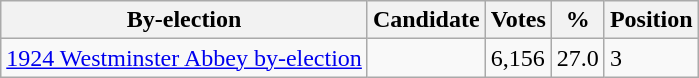<table class="wikitable sortable">
<tr>
<th>By-election</th>
<th>Candidate</th>
<th>Votes</th>
<th>%</th>
<th>Position</th>
</tr>
<tr>
<td><a href='#'>1924 Westminster Abbey by-election</a></td>
<td></td>
<td>6,156</td>
<td>27.0</td>
<td>3</td>
</tr>
</table>
